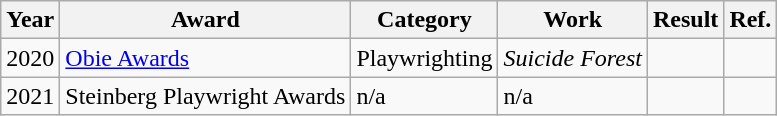<table class="wikitable">
<tr>
<th>Year</th>
<th>Award</th>
<th>Category</th>
<th>Work</th>
<th>Result</th>
<th>Ref.</th>
</tr>
<tr>
<td>2020</td>
<td><a href='#'>Obie Awards</a></td>
<td>Playwrighting</td>
<td><em>Suicide Forest</em></td>
<td></td>
<td></td>
</tr>
<tr>
<td>2021</td>
<td>Steinberg Playwright Awards</td>
<td>n/a</td>
<td>n/a</td>
<td></td>
<td></td>
</tr>
</table>
